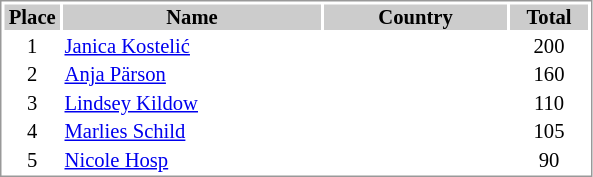<table border="0" style="border: 1px solid #999; background-color:#FFFFFF; text-align:left; font-size:86%; line-height:15px;">
<tr align="center" bgcolor="#CCCCCC">
<th width=35>Place</th>
<th width=170>Name</th>
<th width=120>Country</th>
<th width=50>Total</th>
</tr>
<tr>
<td align=center>1</td>
<td><a href='#'>Janica Kostelić</a></td>
<td></td>
<td align=center>200</td>
</tr>
<tr>
<td align=center>2</td>
<td><a href='#'>Anja Pärson</a></td>
<td></td>
<td align=center>160</td>
</tr>
<tr>
<td align=center>3</td>
<td><a href='#'>Lindsey Kildow</a></td>
<td></td>
<td align=center>110</td>
</tr>
<tr>
<td align=center>4</td>
<td><a href='#'>Marlies Schild</a></td>
<td></td>
<td align=center>105</td>
</tr>
<tr>
<td align=center>5</td>
<td><a href='#'>Nicole Hosp</a></td>
<td></td>
<td align=center>90</td>
</tr>
</table>
